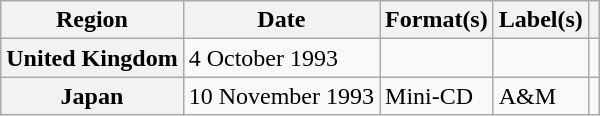<table class="wikitable plainrowheaders">
<tr>
<th scope="col">Region</th>
<th scope="col">Date</th>
<th scope="col">Format(s)</th>
<th scope="col">Label(s)</th>
<th scope="col"></th>
</tr>
<tr>
<th scope="row">United Kingdom</th>
<td>4 October 1993</td>
<td></td>
<td></td>
<td></td>
</tr>
<tr>
<th scope="row">Japan</th>
<td>10 November 1993</td>
<td>Mini-CD</td>
<td>A&M</td>
<td></td>
</tr>
</table>
